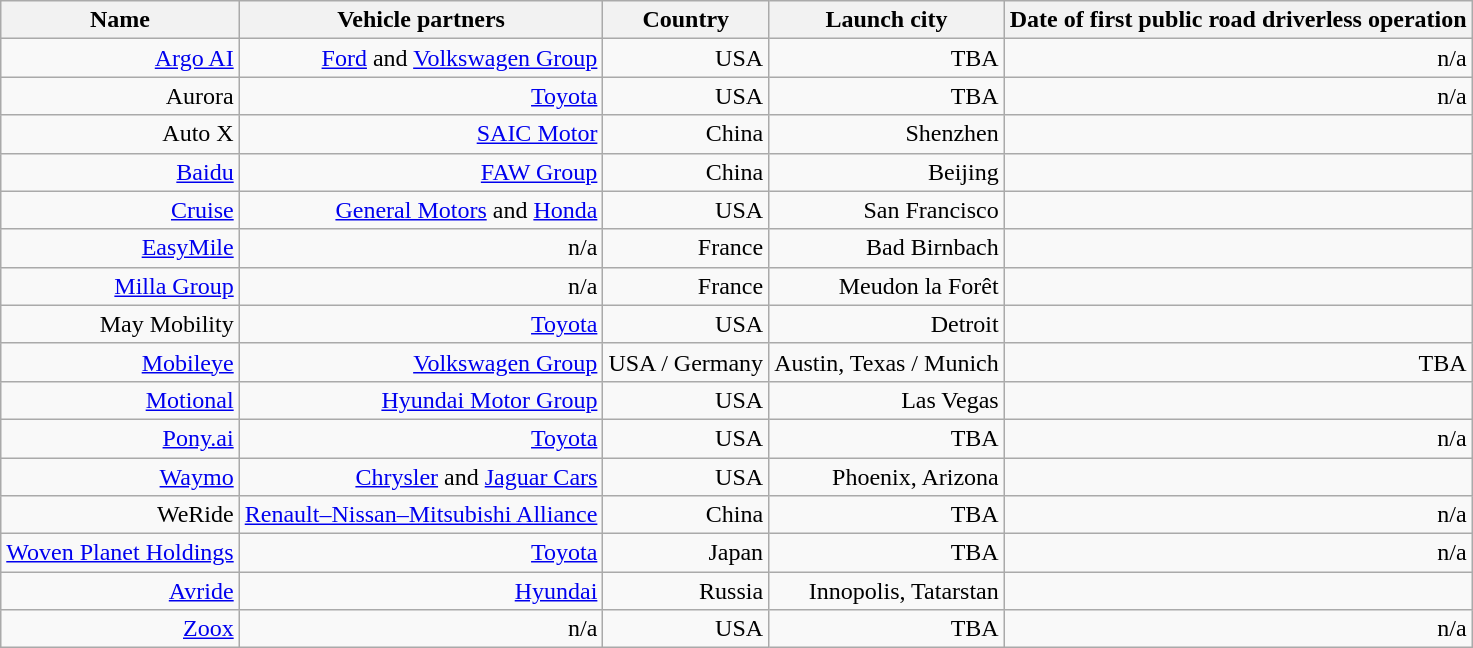<table class="wikitable sortable" style="text-align:right;">
<tr>
<th>Name</th>
<th>Vehicle partners</th>
<th>Country</th>
<th>Launch city</th>
<th>Date of first public road driverless operation</th>
</tr>
<tr>
<td><a href='#'>Argo AI</a></td>
<td><a href='#'>Ford</a> and <a href='#'>Volkswagen Group</a></td>
<td>USA</td>
<td>TBA</td>
<td>n/a</td>
</tr>
<tr>
<td>Aurora</td>
<td><a href='#'>Toyota</a></td>
<td>USA</td>
<td>TBA</td>
<td>n/a</td>
</tr>
<tr>
<td>Auto X</td>
<td><a href='#'>SAIC Motor</a></td>
<td>China</td>
<td>Shenzhen</td>
<td></td>
</tr>
<tr>
<td><a href='#'>Baidu</a></td>
<td><a href='#'>FAW Group</a></td>
<td>China</td>
<td>Beijing</td>
<td></td>
</tr>
<tr>
<td><a href='#'>Cruise</a></td>
<td><a href='#'>General Motors</a> and <a href='#'>Honda</a></td>
<td>USA</td>
<td>San Francisco</td>
<td></td>
</tr>
<tr>
<td><a href='#'>EasyMile</a></td>
<td>n/a</td>
<td>France</td>
<td>Bad Birnbach</td>
<td></td>
</tr>
<tr>
<td><a href='#'>Milla Group</a></td>
<td>n/a</td>
<td>France</td>
<td>Meudon la Forêt</td>
<td></td>
</tr>
<tr>
<td>May Mobility</td>
<td><a href='#'>Toyota</a></td>
<td>USA</td>
<td>Detroit</td>
<td></td>
</tr>
<tr>
<td><a href='#'>Mobileye</a></td>
<td><a href='#'>Volkswagen Group</a></td>
<td>USA / Germany</td>
<td>Austin, Texas / Munich</td>
<td>TBA</td>
</tr>
<tr>
<td><a href='#'>Motional</a></td>
<td><a href='#'>Hyundai Motor Group</a></td>
<td>USA</td>
<td>Las Vegas</td>
<td></td>
</tr>
<tr>
<td><a href='#'>Pony.ai</a></td>
<td><a href='#'>Toyota</a></td>
<td>USA</td>
<td>TBA</td>
<td>n/a</td>
</tr>
<tr>
<td><a href='#'>Waymo</a></td>
<td><a href='#'>Chrysler</a> and <a href='#'>Jaguar Cars</a></td>
<td>USA</td>
<td>Phoenix, Arizona</td>
<td></td>
</tr>
<tr>
<td>WeRide</td>
<td><a href='#'>Renault–Nissan–Mitsubishi Alliance</a></td>
<td>China</td>
<td>TBA</td>
<td>n/a</td>
</tr>
<tr>
<td><a href='#'>Woven Planet Holdings</a></td>
<td><a href='#'>Toyota</a></td>
<td>Japan</td>
<td>TBA</td>
<td>n/a</td>
</tr>
<tr>
<td><a href='#'>Avride</a></td>
<td><a href='#'>Hyundai</a></td>
<td>Russia</td>
<td>Innopolis, Tatarstan</td>
<td></td>
</tr>
<tr>
<td><a href='#'>Zoox</a></td>
<td>n/a</td>
<td>USA</td>
<td>TBA</td>
<td>n/a</td>
</tr>
</table>
